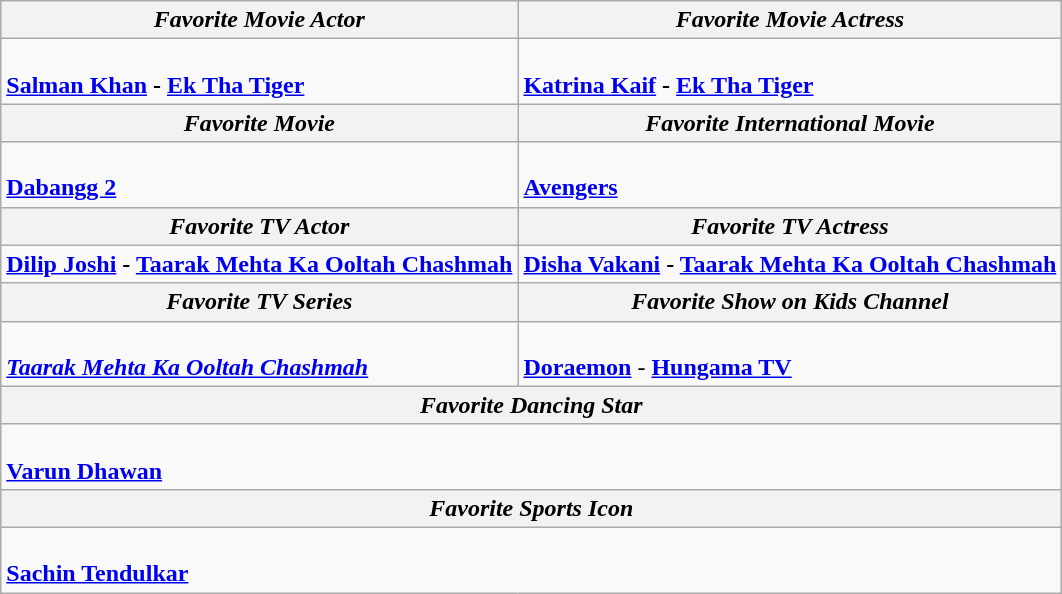<table class="wikitable">
<tr>
<th style="width="><em>Favorite Movie Actor</em></th>
<th style="width="><em>Favorite Movie Actress</em></th>
</tr>
<tr>
<td valign="top"><br><strong><a href='#'>Salman Khan</a> - <a href='#'>Ek Tha Tiger</a></strong></td>
<td valign="top"><br><strong><a href='#'>Katrina Kaif</a> - <a href='#'>Ek Tha Tiger</a></strong></td>
</tr>
<tr>
<th style="width="><em>Favorite Movie</em></th>
<th style="width="><strong><em>Favorite International Movie</em></strong></th>
</tr>
<tr>
<td valign="top"><br><strong><a href='#'>Dabangg 2</a></strong></td>
<td valign="top"><br><strong><a href='#'>Avengers</a></strong></td>
</tr>
<tr>
<th><em>Favorite TV Actor</em></th>
<th><em>Favorite TV Actress</em></th>
</tr>
<tr>
<td><strong><a href='#'>Dilip Joshi</a> - <a href='#'>Taarak Mehta Ka Ooltah Chashmah</a></strong></td>
<td><strong><a href='#'>Disha Vakani</a> - <a href='#'>Taarak Mehta Ka Ooltah Chashmah</a></strong></td>
</tr>
<tr>
<th style="width="><em>Favorite TV Series</em></th>
<th style="width="><em>Favorite Show on Kids Channel</em></th>
</tr>
<tr>
<td valign="top"><br><strong><em><a href='#'>Taarak Mehta Ka Ooltah Chashmah</a></em></strong></td>
<td valign="top"><br><strong><a href='#'>Doraemon</a></strong> - <strong><a href='#'>Hungama TV</a></strong></td>
</tr>
<tr>
<th colspan="2" style="width="><em>Favorite Dancing Star</em></th>
</tr>
<tr>
<td colspan="2" valign="top"><br><strong><a href='#'>Varun Dhawan</a></strong></td>
</tr>
<tr>
<th colspan="2" style="width="><em>Favorite Sports Icon</em></th>
</tr>
<tr>
<td colspan="2" valign="top"><br><strong><a href='#'>Sachin Tendulkar</a></strong></td>
</tr>
</table>
